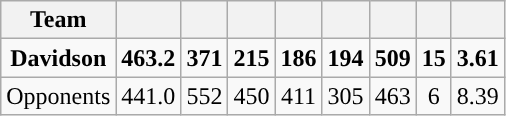<table class="wikitable sortable">
<tr>
<th>Team</th>
<th></th>
<th></th>
<th></th>
<th></th>
<th></th>
<th></th>
<th></th>
<th></th>
</tr>
<tr style="text-align:center;">
<td><strong>Davidson</strong></td>
<td><strong>463.2</strong></td>
<td><strong>371</strong></td>
<td><strong>215</strong></td>
<td><strong>186</strong></td>
<td><strong>194</strong></td>
<td><strong>509</strong></td>
<td><strong>15</strong></td>
<td><strong>3.61</strong></td>
</tr>
<tr style="text-align:center;">
<td>Opponents</td>
<td>441.0</td>
<td>552</td>
<td>450</td>
<td>411</td>
<td>305</td>
<td>463</td>
<td>6</td>
<td>8.39</td>
</tr>
</table>
